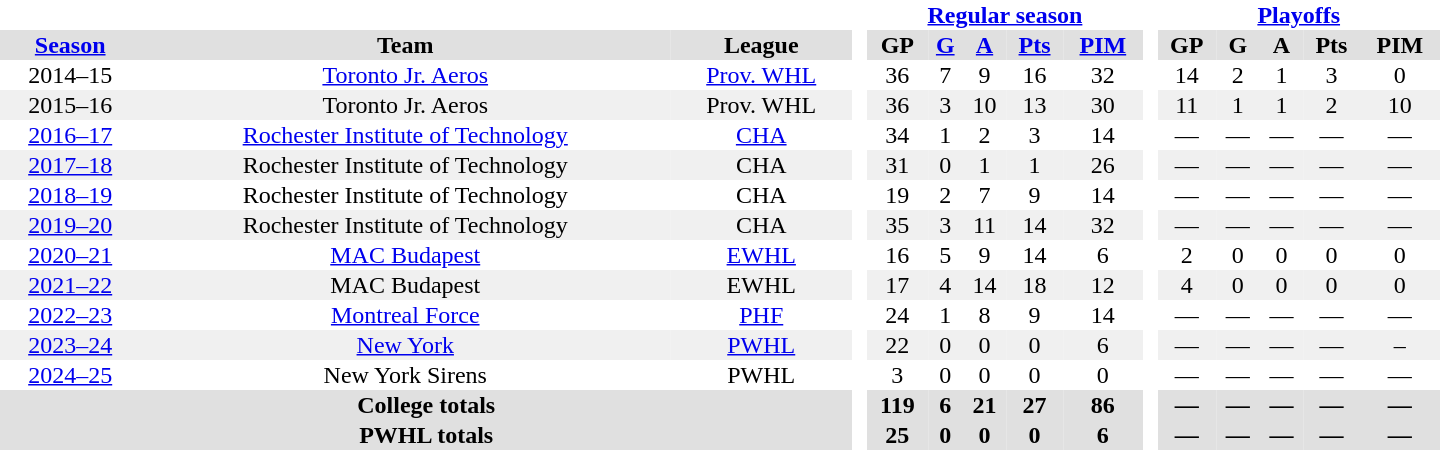<table border="0" cellpadding="1" cellspacing="0" style="text-align:center; width:60em;">
<tr>
<th colspan="3" bgcolor="#ffffff"> </th>
<th rowspan="99" bgcolor="#ffffff"> </th>
<th colspan="5"><a href='#'>Regular season</a></th>
<th rowspan="99" bgcolor="#ffffff"> </th>
<th colspan="5"><a href='#'>Playoffs</a></th>
</tr>
<tr bgcolor="#e0e0e0">
<th><a href='#'>Season</a></th>
<th>Team</th>
<th>League</th>
<th>GP</th>
<th><a href='#'>G</a></th>
<th><a href='#'>A</a></th>
<th><a href='#'>Pts</a></th>
<th><a href='#'>PIM</a></th>
<th>GP</th>
<th>G</th>
<th>A</th>
<th>Pts</th>
<th>PIM</th>
</tr>
<tr>
<td>2014–15</td>
<td><a href='#'>Toronto Jr. Aeros</a></td>
<td><a href='#'>Prov. WHL</a></td>
<td>36</td>
<td>7</td>
<td>9</td>
<td>16</td>
<td>32</td>
<td>14</td>
<td>2</td>
<td>1</td>
<td>3</td>
<td>0</td>
</tr>
<tr bgcolor="#f0f0f0">
<td>2015–16</td>
<td>Toronto Jr. Aeros</td>
<td>Prov. WHL</td>
<td>36</td>
<td>3</td>
<td>10</td>
<td>13</td>
<td>30</td>
<td>11</td>
<td>1</td>
<td>1</td>
<td>2</td>
<td>10</td>
</tr>
<tr>
<td><a href='#'>2016–17</a></td>
<td><a href='#'>Rochester Institute of Technology</a></td>
<td><a href='#'>CHA</a></td>
<td>34</td>
<td>1</td>
<td>2</td>
<td>3</td>
<td>14</td>
<td>—</td>
<td>—</td>
<td>—</td>
<td>—</td>
<td>—</td>
</tr>
<tr bgcolor="#f0f0f0">
<td><a href='#'>2017–18</a></td>
<td>Rochester Institute of Technology</td>
<td>CHA</td>
<td>31</td>
<td>0</td>
<td>1</td>
<td>1</td>
<td>26</td>
<td>—</td>
<td>—</td>
<td>—</td>
<td>—</td>
<td>—</td>
</tr>
<tr>
<td><a href='#'>2018–19</a></td>
<td>Rochester Institute of Technology</td>
<td>CHA</td>
<td>19</td>
<td>2</td>
<td>7</td>
<td>9</td>
<td>14</td>
<td>—</td>
<td>—</td>
<td>—</td>
<td>—</td>
<td>—</td>
</tr>
<tr bgcolor="#f0f0f0">
<td><a href='#'>2019–20</a></td>
<td>Rochester Institute of Technology</td>
<td>CHA</td>
<td>35</td>
<td>3</td>
<td>11</td>
<td>14</td>
<td>32</td>
<td>—</td>
<td>—</td>
<td>—</td>
<td>—</td>
<td>—</td>
</tr>
<tr>
<td><a href='#'>2020–21</a></td>
<td><a href='#'>MAC Budapest</a></td>
<td><a href='#'>EWHL</a></td>
<td>16</td>
<td>5</td>
<td>9</td>
<td>14</td>
<td>6</td>
<td>2</td>
<td>0</td>
<td>0</td>
<td>0</td>
<td>0</td>
</tr>
<tr bgcolor="#f0f0f0">
<td><a href='#'>2021–22</a></td>
<td>MAC Budapest</td>
<td>EWHL</td>
<td>17</td>
<td>4</td>
<td>14</td>
<td>18</td>
<td>12</td>
<td>4</td>
<td>0</td>
<td>0</td>
<td>0</td>
<td>0</td>
</tr>
<tr>
<td><a href='#'>2022–23</a></td>
<td><a href='#'>Montreal Force</a></td>
<td><a href='#'>PHF</a></td>
<td>24</td>
<td>1</td>
<td>8</td>
<td>9</td>
<td>14</td>
<td>—</td>
<td>—</td>
<td>—</td>
<td>—</td>
<td>—</td>
</tr>
<tr bgcolor="f0f0f0">
<td><a href='#'>2023–24</a></td>
<td><a href='#'>New York</a></td>
<td><a href='#'>PWHL</a></td>
<td>22</td>
<td>0</td>
<td>0</td>
<td>0</td>
<td>6</td>
<td>—</td>
<td>—</td>
<td>—</td>
<td>—</td>
<td>–</td>
</tr>
<tr>
<td><a href='#'>2024–25</a></td>
<td>New York Sirens</td>
<td>PWHL</td>
<td>3</td>
<td>0</td>
<td>0</td>
<td>0</td>
<td>0</td>
<td>—</td>
<td>—</td>
<td>—</td>
<td>—</td>
<td>—</td>
</tr>
<tr bgcolor="#e0e0e0">
<th colspan="3">College totals</th>
<th>119</th>
<th>6</th>
<th>21</th>
<th>27</th>
<th>86</th>
<th>—</th>
<th>—</th>
<th>—</th>
<th>—</th>
<th>—</th>
</tr>
<tr bgcolor="#e0e0e0">
<th colspan="3">PWHL totals</th>
<th>25</th>
<th>0</th>
<th>0</th>
<th>0</th>
<th>6</th>
<th>—</th>
<th>—</th>
<th>—</th>
<th>—</th>
<th>—</th>
</tr>
</table>
